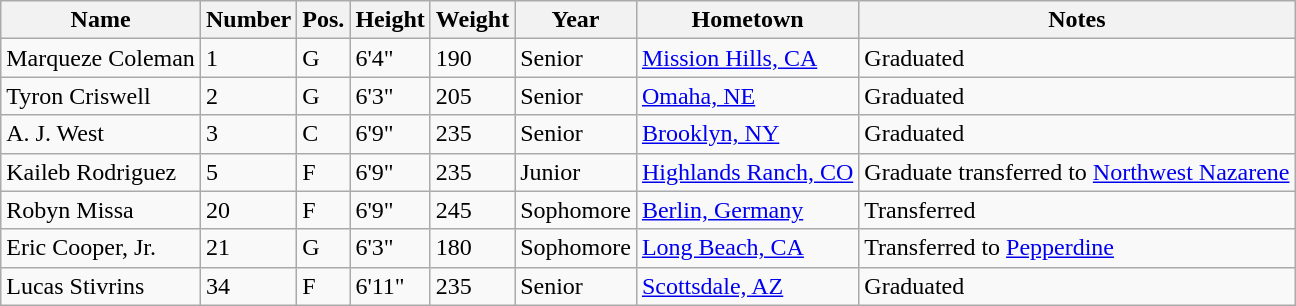<table class="wikitable sortable" border="1">
<tr>
<th>Name</th>
<th>Number</th>
<th>Pos.</th>
<th>Height</th>
<th>Weight</th>
<th>Year</th>
<th>Hometown</th>
<th class="unsortable">Notes</th>
</tr>
<tr>
<td>Marqueze Coleman</td>
<td>1</td>
<td>G</td>
<td>6'4"</td>
<td>190</td>
<td>Senior</td>
<td><a href='#'>Mission Hills, CA</a></td>
<td>Graduated</td>
</tr>
<tr>
<td>Tyron Criswell</td>
<td>2</td>
<td>G</td>
<td>6'3"</td>
<td>205</td>
<td>Senior</td>
<td><a href='#'>Omaha, NE</a></td>
<td>Graduated</td>
</tr>
<tr>
<td>A. J. West</td>
<td>3</td>
<td>C</td>
<td>6'9"</td>
<td>235</td>
<td>Senior</td>
<td><a href='#'>Brooklyn, NY</a></td>
<td>Graduated</td>
</tr>
<tr>
<td>Kaileb Rodriguez</td>
<td>5</td>
<td>F</td>
<td>6'9"</td>
<td>235</td>
<td>Junior</td>
<td><a href='#'>Highlands Ranch, CO</a></td>
<td>Graduate transferred to <a href='#'>Northwest Nazarene</a></td>
</tr>
<tr>
<td>Robyn Missa</td>
<td>20</td>
<td>F</td>
<td>6'9"</td>
<td>245</td>
<td>Sophomore</td>
<td><a href='#'>Berlin, Germany</a></td>
<td>Transferred</td>
</tr>
<tr>
<td>Eric Cooper, Jr.</td>
<td>21</td>
<td>G</td>
<td>6'3"</td>
<td>180</td>
<td>Sophomore</td>
<td><a href='#'>Long Beach, CA</a></td>
<td>Transferred to <a href='#'>Pepperdine</a></td>
</tr>
<tr>
<td>Lucas Stivrins</td>
<td>34</td>
<td>F</td>
<td>6'11"</td>
<td>235</td>
<td>Senior</td>
<td><a href='#'>Scottsdale, AZ</a></td>
<td>Graduated</td>
</tr>
</table>
